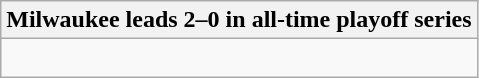<table class="wikitable collapsible collapsed">
<tr>
<th>Milwaukee leads 2–0 in all-time playoff series</th>
</tr>
<tr>
<td><br>
</td>
</tr>
</table>
